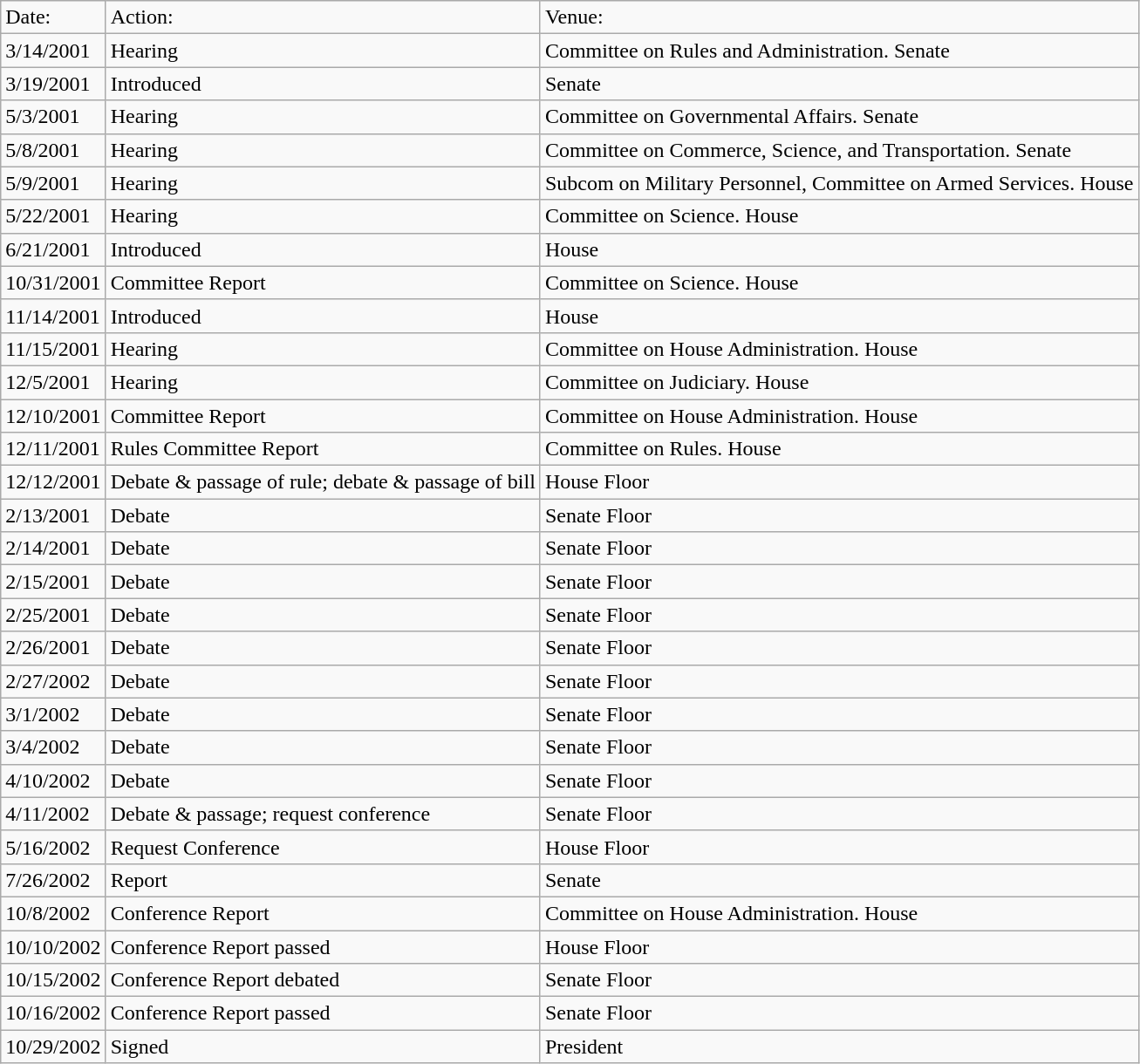<table class="wikitable">
<tr>
<td>Date:</td>
<td>Action:</td>
<td>Venue:</td>
</tr>
<tr>
<td>3/14/2001</td>
<td>Hearing</td>
<td>Committee on Rules and Administration. Senate</td>
</tr>
<tr>
<td>3/19/2001</td>
<td>Introduced</td>
<td>Senate</td>
</tr>
<tr>
<td>5/3/2001</td>
<td>Hearing</td>
<td>Committee on Governmental Affairs. Senate</td>
</tr>
<tr>
<td>5/8/2001</td>
<td>Hearing</td>
<td>Committee on Commerce, Science, and Transportation. Senate</td>
</tr>
<tr>
<td>5/9/2001</td>
<td>Hearing</td>
<td>Subcom on Military Personnel, Committee on Armed Services. House</td>
</tr>
<tr>
<td>5/22/2001</td>
<td>Hearing</td>
<td>Committee on Science. House</td>
</tr>
<tr>
<td>6/21/2001</td>
<td>Introduced</td>
<td>House</td>
</tr>
<tr>
<td>10/31/2001</td>
<td>Committee Report</td>
<td>Committee on Science. House</td>
</tr>
<tr>
<td>11/14/2001</td>
<td>Introduced</td>
<td>House</td>
</tr>
<tr>
<td>11/15/2001</td>
<td>Hearing</td>
<td>Committee on House Administration. House</td>
</tr>
<tr>
<td>12/5/2001</td>
<td>Hearing</td>
<td>Committee on Judiciary. House</td>
</tr>
<tr>
<td>12/10/2001</td>
<td>Committee Report</td>
<td>Committee on House Administration. House</td>
</tr>
<tr>
<td>12/11/2001</td>
<td>Rules Committee Report</td>
<td>Committee on Rules. House</td>
</tr>
<tr>
<td>12/12/2001</td>
<td>Debate & passage of rule; debate & passage of bill</td>
<td>House Floor</td>
</tr>
<tr>
<td>2/13/2001</td>
<td>Debate</td>
<td>Senate Floor</td>
</tr>
<tr>
<td>2/14/2001</td>
<td>Debate</td>
<td>Senate Floor</td>
</tr>
<tr>
<td>2/15/2001</td>
<td>Debate</td>
<td>Senate Floor</td>
</tr>
<tr>
<td>2/25/2001</td>
<td>Debate</td>
<td>Senate Floor</td>
</tr>
<tr>
<td>2/26/2001</td>
<td>Debate</td>
<td>Senate Floor</td>
</tr>
<tr>
<td>2/27/2002</td>
<td>Debate</td>
<td>Senate Floor</td>
</tr>
<tr>
<td>3/1/2002</td>
<td>Debate</td>
<td>Senate Floor</td>
</tr>
<tr>
<td>3/4/2002</td>
<td>Debate</td>
<td>Senate Floor</td>
</tr>
<tr>
<td>4/10/2002</td>
<td>Debate</td>
<td>Senate Floor</td>
</tr>
<tr>
<td>4/11/2002</td>
<td>Debate & passage; request conference</td>
<td>Senate Floor</td>
</tr>
<tr>
<td>5/16/2002</td>
<td>Request Conference</td>
<td>House Floor</td>
</tr>
<tr>
<td>7/26/2002</td>
<td>Report</td>
<td>Senate</td>
</tr>
<tr>
<td>10/8/2002</td>
<td>Conference Report</td>
<td>Committee on House Administration. House</td>
</tr>
<tr>
<td>10/10/2002</td>
<td>Conference Report passed</td>
<td>House Floor</td>
</tr>
<tr>
<td>10/15/2002</td>
<td>Conference Report debated</td>
<td>Senate Floor</td>
</tr>
<tr>
<td>10/16/2002</td>
<td>Conference Report passed</td>
<td>Senate Floor</td>
</tr>
<tr>
<td>10/29/2002</td>
<td>Signed</td>
<td>President</td>
</tr>
</table>
